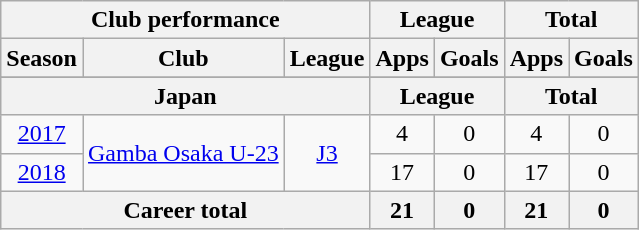<table class="wikitable" style="text-align:center">
<tr>
<th colspan=3>Club performance</th>
<th colspan=2>League</th>
<th colspan=2>Total</th>
</tr>
<tr>
<th>Season</th>
<th>Club</th>
<th>League</th>
<th>Apps</th>
<th>Goals</th>
<th>Apps</th>
<th>Goals</th>
</tr>
<tr>
</tr>
<tr>
<th colspan=3>Japan</th>
<th colspan=2>League</th>
<th colspan=2>Total</th>
</tr>
<tr>
<td><a href='#'>2017</a></td>
<td rowspan = 2><a href='#'>Gamba Osaka U-23</a></td>
<td rowspan = 2><a href='#'>J3</a></td>
<td>4</td>
<td>0</td>
<td>4</td>
<td>0</td>
</tr>
<tr>
<td><a href='#'>2018</a></td>
<td>17</td>
<td>0</td>
<td>17</td>
<td>0</td>
</tr>
<tr>
<th colspan=3>Career total</th>
<th>21</th>
<th>0</th>
<th>21</th>
<th>0</th>
</tr>
</table>
